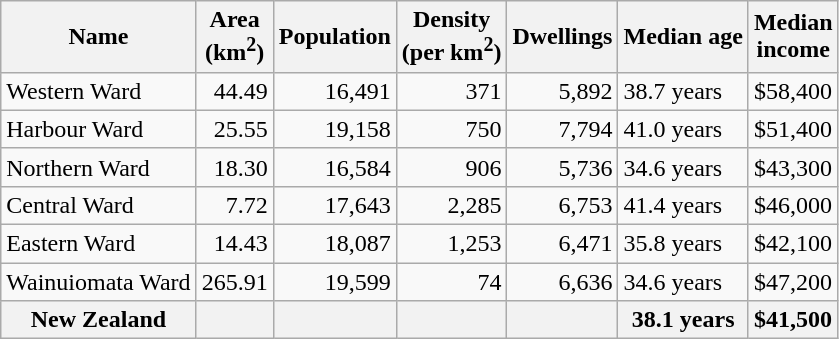<table class="wikitable">
<tr>
<th>Name</th>
<th>Area<br>(km<sup>2</sup>)</th>
<th>Population</th>
<th>Density<br>(per km<sup>2</sup>)</th>
<th>Dwellings</th>
<th>Median age</th>
<th>Median<br>income</th>
</tr>
<tr>
<td>Western Ward</td>
<td style="text-align:right;">44.49</td>
<td style="text-align:right;">16,491</td>
<td style="text-align:right;">371</td>
<td style="text-align:right;">5,892</td>
<td>38.7 years</td>
<td>$58,400</td>
</tr>
<tr>
<td>Harbour Ward</td>
<td style="text-align:right;">25.55</td>
<td style="text-align:right;">19,158</td>
<td style="text-align:right;">750</td>
<td style="text-align:right;">7,794</td>
<td>41.0 years</td>
<td>$51,400</td>
</tr>
<tr>
<td>Northern Ward</td>
<td style="text-align:right;">18.30</td>
<td style="text-align:right;">16,584</td>
<td style="text-align:right;">906</td>
<td style="text-align:right;">5,736</td>
<td>34.6 years</td>
<td>$43,300</td>
</tr>
<tr>
<td>Central Ward</td>
<td style="text-align:right;">7.72</td>
<td style="text-align:right;">17,643</td>
<td style="text-align:right;">2,285</td>
<td style="text-align:right;">6,753</td>
<td>41.4 years</td>
<td>$46,000</td>
</tr>
<tr>
<td>Eastern Ward</td>
<td style="text-align:right;">14.43</td>
<td style="text-align:right;">18,087</td>
<td style="text-align:right;">1,253</td>
<td style="text-align:right;">6,471</td>
<td>35.8 years</td>
<td>$42,100</td>
</tr>
<tr>
<td>Wainuiomata Ward</td>
<td style="text-align:right;">265.91</td>
<td style="text-align:right;">19,599</td>
<td style="text-align:right;">74</td>
<td style="text-align:right;">6,636</td>
<td>34.6 years</td>
<td>$47,200</td>
</tr>
<tr>
<th>New Zealand</th>
<th></th>
<th></th>
<th></th>
<th></th>
<th>38.1 years</th>
<th style="text-align:left;">$41,500</th>
</tr>
</table>
